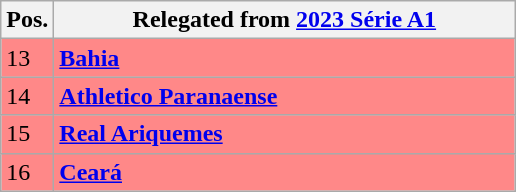<table class="wikitable">
<tr>
<th style="text-align:center;">Pos.</th>
<th width=300>Relegated from <a href='#'>2023 Série A1</a></th>
</tr>
<tr style="background: #FF8888;">
<td>13</td>
<td><strong><a href='#'>Bahia</a></strong></td>
</tr>
<tr style="background: #FF8888;">
<td>14</td>
<td><strong><a href='#'>Athletico Paranaense</a></strong></td>
</tr>
<tr style="background: #FF8888;">
<td>15</td>
<td><strong><a href='#'>Real Ariquemes</a></strong></td>
</tr>
<tr style="background: #FF8888;">
<td>16</td>
<td><strong><a href='#'>Ceará</a></strong></td>
</tr>
</table>
